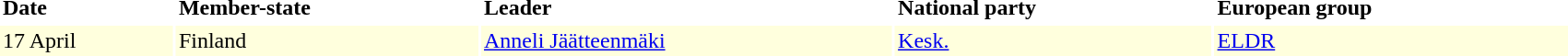<table border=0 cellpadding=2 cellspacing=2 width=90%>
<tr ----bgcolor=lightgrey>
<td><strong>Date</strong></td>
<td><strong>Member-state</strong></td>
<td><strong>Leader</strong></td>
<td><strong>National party</strong></td>
<td><strong>European group</strong></td>
</tr>
<tr ---- bgcolor=#FFFFDD>
<td>17 April</td>
<td>Finland</td>
<td><a href='#'>Anneli Jäätteenmäki</a></td>
<td><a href='#'>Kesk.</a></td>
<td><a href='#'>ELDR</a></td>
</tr>
</table>
